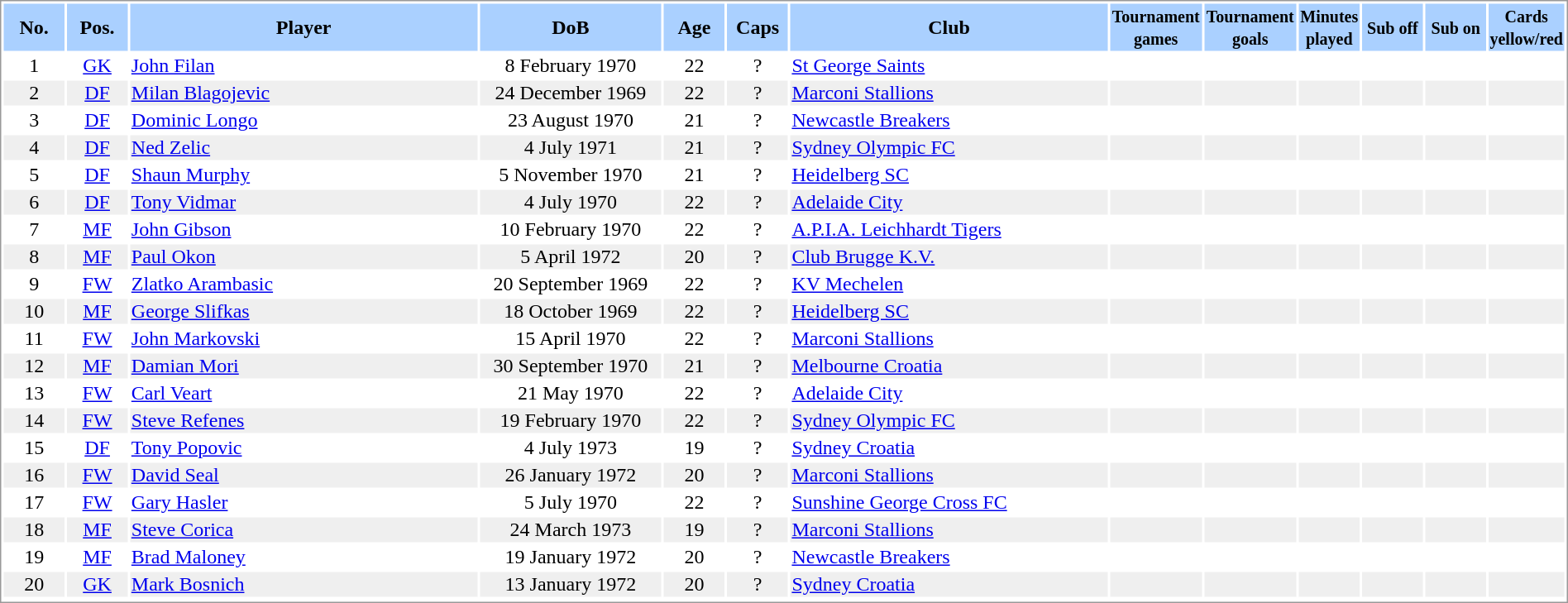<table border="0" width="100%" style="border: 1px solid #999; background-color:#FFFFFF; text-align:center">
<tr align="center" bgcolor="#AAD0FF">
<th width=4%>No.</th>
<th width=4%>Pos.</th>
<th width=23%>Player</th>
<th width=12%>DoB</th>
<th width=4%>Age</th>
<th width=4%>Caps</th>
<th width=21%>Club</th>
<th width=6%><small>Tournament<br>games</small></th>
<th width=6%><small>Tournament<br>goals</small></th>
<th width=4%><small>Minutes<br>played</small></th>
<th width=4%><small>Sub off</small></th>
<th width=4%><small>Sub on</small></th>
<th width=4%><small>Cards<br>yellow/red</small></th>
</tr>
<tr>
<td>1</td>
<td><a href='#'>GK</a></td>
<td align="left"><a href='#'>John Filan</a></td>
<td>8 February 1970</td>
<td>22</td>
<td>?</td>
<td align="left"> <a href='#'>St George Saints</a></td>
<td></td>
<td></td>
<td></td>
<td></td>
<td></td>
<td></td>
</tr>
<tr bgcolor="#EFEFEF">
<td>2</td>
<td><a href='#'>DF</a></td>
<td align="left"><a href='#'>Milan Blagojevic</a></td>
<td>24 December 1969</td>
<td>22</td>
<td>?</td>
<td align="left"> <a href='#'>Marconi Stallions</a></td>
<td></td>
<td></td>
<td></td>
<td></td>
<td></td>
<td></td>
</tr>
<tr>
<td>3</td>
<td><a href='#'>DF</a></td>
<td align="left"><a href='#'>Dominic Longo</a></td>
<td>23 August 1970</td>
<td>21</td>
<td>?</td>
<td align="left"> <a href='#'>Newcastle Breakers</a></td>
<td></td>
<td></td>
<td></td>
<td></td>
<td></td>
<td></td>
</tr>
<tr bgcolor="#EFEFEF">
<td>4</td>
<td><a href='#'>DF</a></td>
<td align="left"><a href='#'>Ned Zelic</a></td>
<td>4 July 1971</td>
<td>21</td>
<td>?</td>
<td align="left"> <a href='#'>Sydney Olympic FC</a></td>
<td></td>
<td></td>
<td></td>
<td></td>
<td></td>
<td></td>
</tr>
<tr>
<td>5</td>
<td><a href='#'>DF</a></td>
<td align="left"><a href='#'>Shaun Murphy</a></td>
<td>5 November 1970</td>
<td>21</td>
<td>?</td>
<td align="left"> <a href='#'>Heidelberg SC</a></td>
<td></td>
<td></td>
<td></td>
<td></td>
<td></td>
<td></td>
</tr>
<tr bgcolor="#EFEFEF">
<td>6</td>
<td><a href='#'>DF</a></td>
<td align="left"><a href='#'>Tony Vidmar</a></td>
<td>4 July 1970</td>
<td>22</td>
<td>?</td>
<td align="left"> <a href='#'>Adelaide City</a></td>
<td></td>
<td></td>
<td></td>
<td></td>
<td></td>
<td></td>
</tr>
<tr>
<td>7</td>
<td><a href='#'>MF</a></td>
<td align="left"><a href='#'>John Gibson</a></td>
<td>10 February 1970</td>
<td>22</td>
<td>?</td>
<td align="left"> <a href='#'>A.P.I.A. Leichhardt Tigers</a></td>
<td></td>
<td></td>
<td></td>
<td></td>
<td></td>
<td></td>
</tr>
<tr bgcolor="#EFEFEF">
<td>8</td>
<td><a href='#'>MF</a></td>
<td align="left"><a href='#'>Paul Okon</a></td>
<td>5 April 1972</td>
<td>20</td>
<td>?</td>
<td align="left"> <a href='#'>Club Brugge K.V.</a></td>
<td></td>
<td></td>
<td></td>
<td></td>
<td></td>
<td></td>
</tr>
<tr>
<td>9</td>
<td><a href='#'>FW</a></td>
<td align="left"><a href='#'>Zlatko Arambasic</a></td>
<td>20 September 1969</td>
<td>22</td>
<td>?</td>
<td align="left"> <a href='#'>KV Mechelen</a></td>
<td></td>
<td></td>
<td></td>
<td></td>
<td></td>
<td></td>
</tr>
<tr bgcolor="#EFEFEF">
<td>10</td>
<td><a href='#'>MF</a></td>
<td align="left"><a href='#'>George Slifkas</a></td>
<td>18 October 1969</td>
<td>22</td>
<td>?</td>
<td align="left"> <a href='#'>Heidelberg SC</a></td>
<td></td>
<td></td>
<td></td>
<td></td>
<td></td>
<td></td>
</tr>
<tr>
<td>11</td>
<td><a href='#'>FW</a></td>
<td align="left"><a href='#'>John Markovski</a></td>
<td>15 April 1970</td>
<td>22</td>
<td>?</td>
<td align="left"> <a href='#'>Marconi Stallions</a></td>
<td></td>
<td></td>
<td></td>
<td></td>
<td></td>
<td></td>
</tr>
<tr bgcolor="#EFEFEF">
<td>12</td>
<td><a href='#'>MF</a></td>
<td align="left"><a href='#'>Damian Mori</a></td>
<td>30 September 1970</td>
<td>21</td>
<td>?</td>
<td align="left"> <a href='#'>Melbourne Croatia</a></td>
<td></td>
<td></td>
<td></td>
<td></td>
<td></td>
<td></td>
</tr>
<tr>
<td>13</td>
<td><a href='#'>FW</a></td>
<td align="left"><a href='#'>Carl Veart</a></td>
<td>21 May 1970</td>
<td>22</td>
<td>?</td>
<td align="left"> <a href='#'>Adelaide City</a></td>
<td></td>
<td></td>
<td></td>
<td></td>
<td></td>
<td></td>
</tr>
<tr bgcolor="#EFEFEF">
<td>14</td>
<td><a href='#'>FW</a></td>
<td align="left"><a href='#'>Steve Refenes</a></td>
<td>19 February 1970</td>
<td>22</td>
<td>?</td>
<td align="left"> <a href='#'>Sydney Olympic FC</a></td>
<td></td>
<td></td>
<td></td>
<td></td>
<td></td>
<td></td>
</tr>
<tr>
<td>15</td>
<td><a href='#'>DF</a></td>
<td align="left"><a href='#'>Tony Popovic</a></td>
<td>4 July 1973</td>
<td>19</td>
<td>?</td>
<td align="left"> <a href='#'>Sydney Croatia</a></td>
<td></td>
<td></td>
<td></td>
<td></td>
<td></td>
<td></td>
</tr>
<tr bgcolor="#EFEFEF">
<td>16</td>
<td><a href='#'>FW</a></td>
<td align="left"><a href='#'>David Seal</a></td>
<td>26 January 1972</td>
<td>20</td>
<td>?</td>
<td align="left"> <a href='#'>Marconi Stallions</a></td>
<td></td>
<td></td>
<td></td>
<td></td>
<td></td>
<td></td>
</tr>
<tr>
<td>17</td>
<td><a href='#'>FW</a></td>
<td align="left"><a href='#'>Gary Hasler</a></td>
<td>5 July 1970</td>
<td>22</td>
<td>?</td>
<td align="left"> <a href='#'>Sunshine George Cross FC</a></td>
<td></td>
<td></td>
<td></td>
<td></td>
<td></td>
<td></td>
</tr>
<tr bgcolor="#EFEFEF">
<td>18</td>
<td><a href='#'>MF</a></td>
<td align="left"><a href='#'>Steve Corica</a></td>
<td>24 March 1973</td>
<td>19</td>
<td>?</td>
<td align="left"> <a href='#'>Marconi Stallions</a></td>
<td></td>
<td></td>
<td></td>
<td></td>
<td></td>
<td></td>
</tr>
<tr>
<td>19</td>
<td><a href='#'>MF</a></td>
<td align="left"><a href='#'>Brad Maloney</a></td>
<td>19 January 1972</td>
<td>20</td>
<td>?</td>
<td align="left"> <a href='#'>Newcastle Breakers</a></td>
<td></td>
<td></td>
<td></td>
<td></td>
<td></td>
<td></td>
</tr>
<tr bgcolor="#EFEFEF">
<td>20</td>
<td><a href='#'>GK</a></td>
<td align="left"><a href='#'>Mark Bosnich</a></td>
<td>13 January 1972</td>
<td>20</td>
<td>?</td>
<td align="left"> <a href='#'>Sydney Croatia</a></td>
<td></td>
<td></td>
<td></td>
<td></td>
<td></td>
<td></td>
</tr>
<tr>
</tr>
</table>
